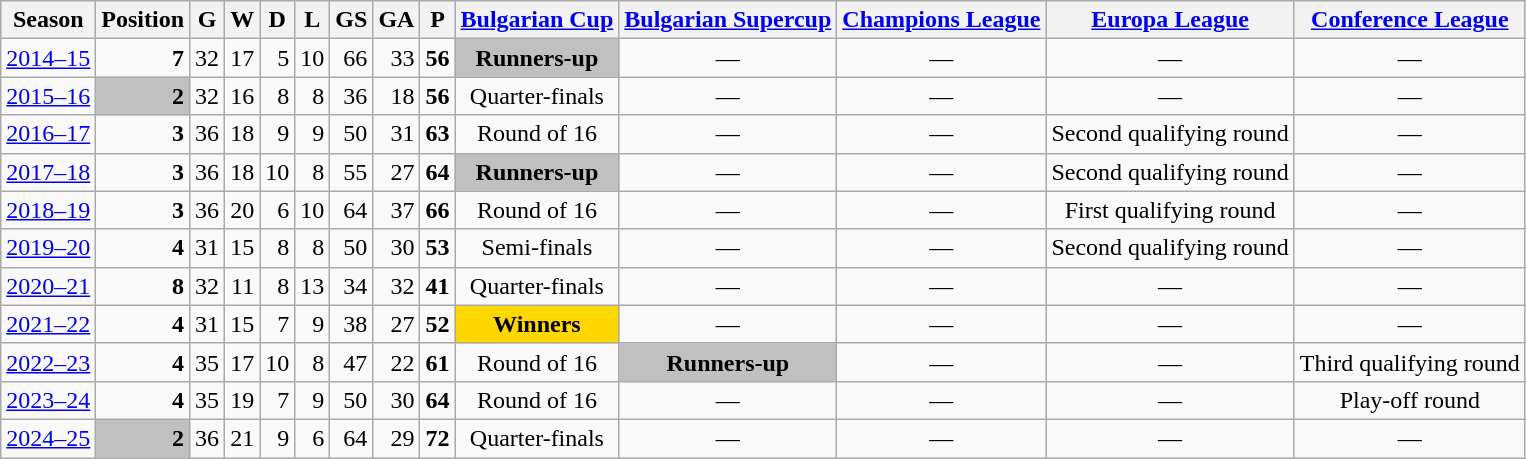<table class="wikitable">
<tr style="background:#efefef;">
<th>Season</th>
<th>Position</th>
<th>G</th>
<th>W</th>
<th>D</th>
<th>L</th>
<th>GS</th>
<th>GA</th>
<th>P</th>
<th><a href='#'>Bulgarian Cup</a></th>
<th><a href='#'>Bulgarian Supercup</a></th>
<th><a href='#'>Champions League</a></th>
<th><a href='#'>Europa League</a></th>
<th><a href='#'>Conference League</a></th>
</tr>
<tr>
<td><a href='#'>2014–15</a></td>
<td align=right><strong>7</strong></td>
<td align=right>32</td>
<td align=right>17</td>
<td align=right>5</td>
<td align=right>10</td>
<td align=right>66</td>
<td align=right>33</td>
<td align=right><strong>56</strong></td>
<td style="text-align:center; background:silver;"><strong>Runners-up</strong></td>
<td align=center>—</td>
<td align=center>—</td>
<td style="text-align:center;">—</td>
<td align=center>—</td>
</tr>
<tr>
<td><a href='#'>2015–16</a></td>
<td style="text-align:right; background:silver;"><strong>2</strong></td>
<td align=right>32</td>
<td align=right>16</td>
<td align=right>8</td>
<td align=right>8</td>
<td align=right>36</td>
<td align=right>18</td>
<td align=right><strong>56</strong></td>
<td align=center>Quarter-finals</td>
<td align=center>—</td>
<td align=center>—</td>
<td style="text-align:center;">—</td>
<td align=center>—</td>
</tr>
<tr>
<td><a href='#'>2016–17</a></td>
<td align=right><strong>3</strong></td>
<td align=right>36</td>
<td align=right>18</td>
<td align=right>9</td>
<td align=right>9</td>
<td align=right>50</td>
<td align=right>31</td>
<td align=right><strong>63</strong></td>
<td align=center>Round of 16</td>
<td align=center>—</td>
<td align=center>—</td>
<td align=center>Second qualifying round</td>
<td align=center>—</td>
</tr>
<tr>
<td><a href='#'>2017–18</a></td>
<td align=right><strong>3</strong></td>
<td align=right>36</td>
<td align=right>18</td>
<td align=right>10</td>
<td align=right>8</td>
<td align=right>55</td>
<td align=right>27</td>
<td align=right><strong>64</strong></td>
<td style="text-align:center; background:silver;"><strong>Runners-up</strong></td>
<td align=center>—</td>
<td align=center>—</td>
<td align=center>Second qualifying round</td>
<td align=center>—</td>
</tr>
<tr>
<td><a href='#'>2018–19</a></td>
<td align=right><strong>3</strong></td>
<td align=right>36</td>
<td align=right>20</td>
<td align=right>6</td>
<td align=right>10</td>
<td align=right>64</td>
<td align=right>37</td>
<td align=right><strong>66</strong></td>
<td align=center>Round of 16</td>
<td align=center>—</td>
<td align=center>—</td>
<td align=center>First qualifying round</td>
<td align=center>—</td>
</tr>
<tr>
<td><a href='#'>2019–20</a></td>
<td align=right><strong>4</strong></td>
<td align=right>31</td>
<td align=right>15</td>
<td align=right>8</td>
<td align=right>8</td>
<td align=right>50</td>
<td align=right>30</td>
<td align=right><strong>53</strong></td>
<td align=center>Semi-finals</td>
<td align=center>—</td>
<td align=center>—</td>
<td align=center>Second qualifying round</td>
<td align=center>—</td>
</tr>
<tr>
<td><a href='#'>2020–21</a></td>
<td align=right><strong>8</strong></td>
<td align=right>32</td>
<td align=right>11</td>
<td align=right>8</td>
<td align=right>13</td>
<td align=right>34</td>
<td align=right>32</td>
<td align=right><strong>41</strong></td>
<td align=center>Quarter-finals</td>
<td align=center>—</td>
<td align=center>—</td>
<td align=center>—</td>
<td align=center>—</td>
</tr>
<tr>
<td><a href='#'>2021–22</a></td>
<td align=right><strong>4</strong></td>
<td align=right>31</td>
<td align=right>15</td>
<td align=right>7</td>
<td align=right>9</td>
<td align=right>38</td>
<td align=right>27</td>
<td align=right><strong>52</strong></td>
<td style="text-align:center; background:gold;"><strong>Winners</strong></td>
<td align=center>—</td>
<td align=center>—</td>
<td align=center>—</td>
<td align=center>—</td>
</tr>
<tr>
<td><a href='#'>2022–23</a></td>
<td align=right><strong>4</strong></td>
<td align=right>35</td>
<td align=right>17</td>
<td align=right>10</td>
<td align=right>8</td>
<td align=right>47</td>
<td align=right>22</td>
<td align=right><strong>61</strong></td>
<td align=center>Round of 16</td>
<td style="text-align:center; background:silver;"><strong>Runners-up</strong></td>
<td align=center>—</td>
<td align=center>—</td>
<td align=center>Third qualifying round</td>
</tr>
<tr>
<td><a href='#'>2023–24</a></td>
<td align=right><strong>4</strong></td>
<td align=right>35</td>
<td align=right>19</td>
<td align=right>7</td>
<td align=right>9</td>
<td align=right>50</td>
<td align=right>30</td>
<td align=right><strong>64</strong></td>
<td align=center>Round of 16</td>
<td align=center>—</td>
<td align=center>—</td>
<td align=center>—</td>
<td align=center>Play-off round</td>
</tr>
<tr>
<td><a href='#'>2024–25</a></td>
<td style="text-align:right; background:silver;"><strong>2</strong></td>
<td align=right>36</td>
<td align=right>21</td>
<td align=right>9</td>
<td align=right>6</td>
<td align=right>64</td>
<td align=right>29</td>
<td align=right><strong>72</strong></td>
<td align=center>Quarter-finals</td>
<td align=center>—</td>
<td align=center>—</td>
<td align=center>—</td>
<td align=center>—</td>
</tr>
</table>
